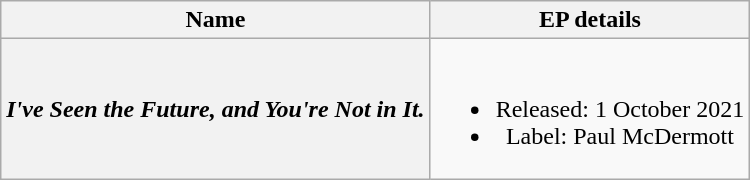<table class="wikitable plainrowheaders" style="text-align:center;">
<tr>
<th>Name</th>
<th>EP details</th>
</tr>
<tr>
<th scope="row"><em>I've Seen the Future, and You're Not in It.</em></th>
<td><br><ul><li>Released: 1 October 2021</li><li>Label: Paul McDermott</li></ul></td>
</tr>
</table>
